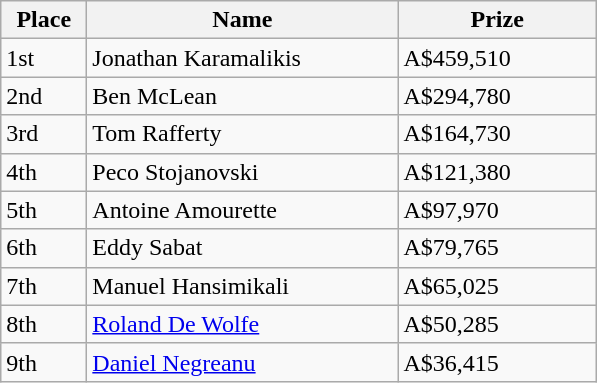<table class="wikitable">
<tr>
<th style="width:50px;">Place</th>
<th style="width:200px;">Name</th>
<th style="width:125px;">Prize</th>
</tr>
<tr>
<td>1st</td>
<td> Jonathan Karamalikis</td>
<td>A$459,510</td>
</tr>
<tr>
<td>2nd</td>
<td> Ben McLean</td>
<td>A$294,780</td>
</tr>
<tr>
<td>3rd</td>
<td> Tom Rafferty</td>
<td>A$164,730</td>
</tr>
<tr>
<td>4th</td>
<td> Peco Stojanovski</td>
<td>A$121,380</td>
</tr>
<tr>
<td>5th</td>
<td> Antoine Amourette</td>
<td>A$97,970</td>
</tr>
<tr>
<td>6th</td>
<td> Eddy Sabat</td>
<td>A$79,765</td>
</tr>
<tr>
<td>7th</td>
<td> Manuel Hansimikali</td>
<td>A$65,025</td>
</tr>
<tr>
<td>8th</td>
<td> <a href='#'>Roland De Wolfe</a></td>
<td>A$50,285</td>
</tr>
<tr>
<td>9th</td>
<td> <a href='#'>Daniel Negreanu</a></td>
<td>A$36,415</td>
</tr>
</table>
